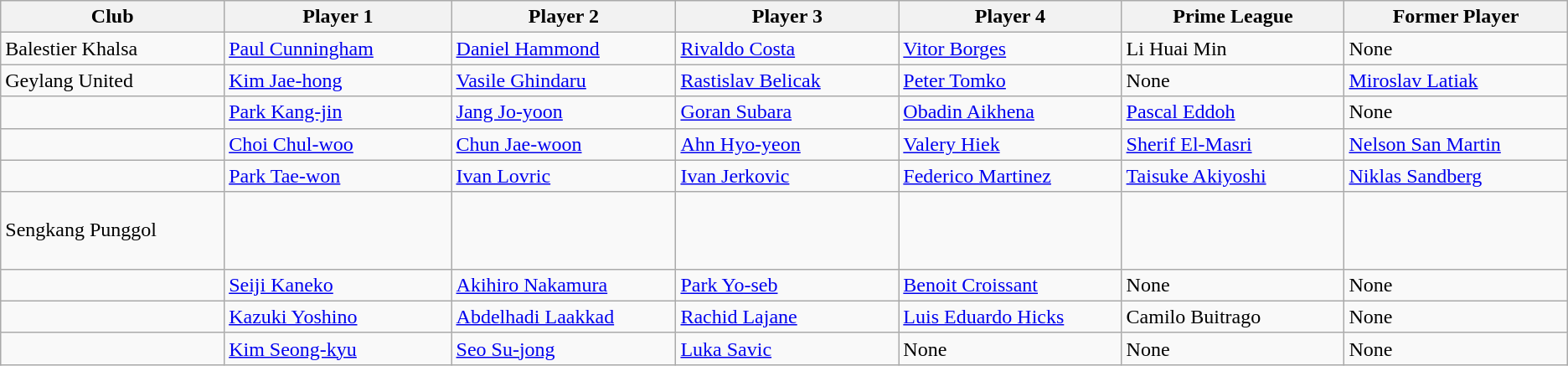<table class="wikitable ">
<tr>
<th style="width:190px;">Club</th>
<th style="width:190px;">Player 1</th>
<th style="width:190px;">Player 2</th>
<th style="width:190px;">Player 3</th>
<th style="width:190px;">Player 4</th>
<th style="width:190px;">Prime League</th>
<th style="width:190px;">Former Player</th>
</tr>
<tr>
<td>Balestier Khalsa</td>
<td> <a href='#'>Paul Cunningham</a></td>
<td> <a href='#'>Daniel Hammond</a></td>
<td> <a href='#'>Rivaldo Costa</a></td>
<td> <a href='#'>Vitor Borges</a></td>
<td> Li Huai Min</td>
<td>None</td>
</tr>
<tr>
<td>Geylang United</td>
<td> <a href='#'>Kim Jae-hong</a></td>
<td> <a href='#'>Vasile Ghindaru</a></td>
<td> <a href='#'>Rastislav Belicak</a></td>
<td> <a href='#'>Peter Tomko</a></td>
<td>None</td>
<td> <a href='#'>Miroslav Latiak</a></td>
</tr>
<tr>
<td></td>
<td> <a href='#'>Park Kang-jin</a></td>
<td> <a href='#'>Jang Jo-yoon</a></td>
<td> <a href='#'>Goran Subara</a></td>
<td> <a href='#'>Obadin Aikhena</a></td>
<td> <a href='#'>Pascal Eddoh</a></td>
<td>None</td>
</tr>
<tr>
<td></td>
<td> <a href='#'>Choi Chul-woo</a></td>
<td> <a href='#'>Chun Jae-woon</a></td>
<td> <a href='#'>Ahn Hyo-yeon</a></td>
<td> <a href='#'>Valery Hiek</a></td>
<td> <a href='#'>Sherif El-Masri</a></td>
<td> <a href='#'>Nelson San Martin</a></td>
</tr>
<tr>
<td></td>
<td> <a href='#'>Park Tae-won</a></td>
<td> <a href='#'>Ivan Lovric</a></td>
<td> <a href='#'>Ivan Jerkovic</a></td>
<td> <a href='#'>Federico Martinez</a></td>
<td> <a href='#'>Taisuke Akiyoshi</a></td>
<td> <a href='#'>Niklas Sandberg</a></td>
</tr>
<tr |>
<td>Sengkang Punggol</td>
<td></td>
<td></td>
<td></td>
<td></td>
<td></td>
<td><br> <br> <br> </td>
</tr>
<tr>
<td></td>
<td> <a href='#'>Seiji Kaneko</a></td>
<td> <a href='#'>Akihiro Nakamura</a></td>
<td> <a href='#'>Park Yo-seb</a></td>
<td> <a href='#'>Benoit Croissant</a></td>
<td>None</td>
<td>None</td>
</tr>
<tr>
<td></td>
<td> <a href='#'>Kazuki Yoshino</a></td>
<td> <a href='#'>Abdelhadi Laakkad</a></td>
<td> <a href='#'>Rachid Lajane</a></td>
<td> <a href='#'>Luis Eduardo Hicks</a></td>
<td> Camilo Buitrago</td>
<td>None</td>
</tr>
<tr>
<td></td>
<td> <a href='#'>Kim Seong-kyu</a></td>
<td> <a href='#'>Seo Su-jong</a></td>
<td> <a href='#'>Luka Savic</a></td>
<td>None</td>
<td>None</td>
<td>None</td>
</tr>
</table>
